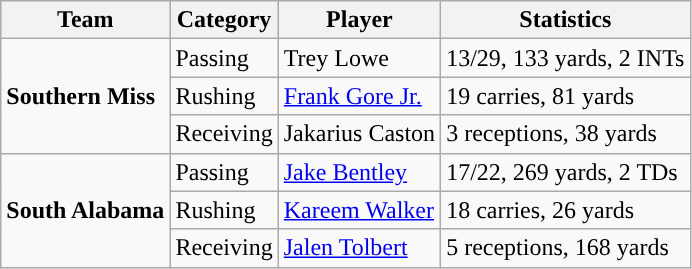<table class="wikitable" style="float: left;">
<tr>
<th>Team</th>
<th>Category</th>
<th>Player</th>
<th>Statistics</th>
</tr>
<tr>
<td rowspan=3><strong>Southern Miss</strong></td>
<td>Passing</td>
<td>Trey Lowe</td>
<td>13/29, 133 yards, 2 INTs</td>
</tr>
<tr>
<td>Rushing</td>
<td><a href='#'>Frank Gore Jr.</a></td>
<td>19 carries, 81 yards</td>
</tr>
<tr>
<td>Receiving</td>
<td>Jakarius Caston</td>
<td>3 receptions, 38 yards</td>
</tr>
<tr>
<td rowspan=3><strong>South Alabama</strong></td>
<td>Passing</td>
<td><a href='#'>Jake Bentley</a></td>
<td>17/22, 269 yards, 2 TDs</td>
</tr>
<tr>
<td>Rushing</td>
<td><a href='#'>Kareem Walker</a></td>
<td>18 carries, 26 yards</td>
</tr>
<tr>
<td>Receiving</td>
<td><a href='#'>Jalen Tolbert</a></td>
<td>5 receptions, 168 yards</td>
</tr>
</table>
